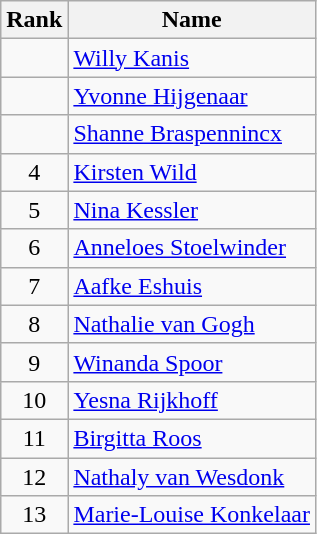<table class="wikitable sortable" style="text-align:center">
<tr>
<th>Rank</th>
<th>Name</th>
</tr>
<tr>
<td></td>
<td align=left><a href='#'>Willy Kanis</a></td>
</tr>
<tr>
<td></td>
<td align=left><a href='#'>Yvonne Hijgenaar</a></td>
</tr>
<tr>
<td></td>
<td align=left><a href='#'>Shanne Braspennincx</a></td>
</tr>
<tr>
<td>4</td>
<td align=left><a href='#'>Kirsten Wild</a></td>
</tr>
<tr>
<td>5</td>
<td align=left><a href='#'>Nina Kessler</a></td>
</tr>
<tr>
<td>6</td>
<td align=left><a href='#'>Anneloes Stoelwinder</a></td>
</tr>
<tr>
<td>7</td>
<td align=left><a href='#'>Aafke Eshuis</a></td>
</tr>
<tr>
<td>8</td>
<td align=left><a href='#'>Nathalie van Gogh</a></td>
</tr>
<tr>
<td>9</td>
<td align=left><a href='#'>Winanda Spoor</a></td>
</tr>
<tr>
<td>10</td>
<td align=left><a href='#'>Yesna Rijkhoff</a></td>
</tr>
<tr>
<td>11</td>
<td align=left><a href='#'>Birgitta Roos</a></td>
</tr>
<tr>
<td>12</td>
<td align=left><a href='#'>Nathaly van Wesdonk</a></td>
</tr>
<tr>
<td>13</td>
<td align=left><a href='#'>Marie-Louise Konkelaar</a></td>
</tr>
</table>
